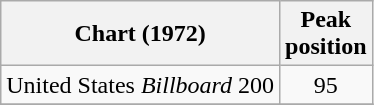<table class="wikitable">
<tr>
<th align="left">Chart (1972)</th>
<th align="left">Peak<br>position</th>
</tr>
<tr>
<td align="left">United States <em>Billboard</em> 200</td>
<td align="center">95</td>
</tr>
<tr>
</tr>
</table>
